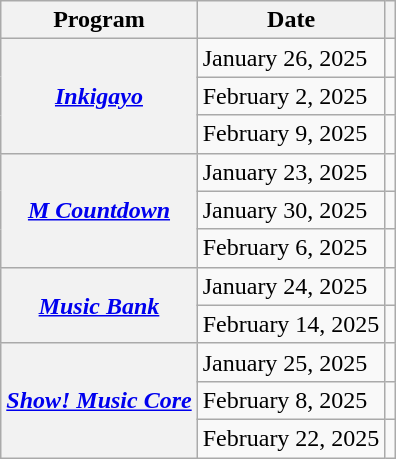<table class="wikitable plainrowheaders sortable">
<tr>
<th scope="col">Program</th>
<th scope="col">Date</th>
<th scope="col" class="unsortable"></th>
</tr>
<tr>
<th scope="row" rowspan="3"><em><a href='#'>Inkigayo</a></em></th>
<td>January 26, 2025</td>
<td style="text-align:center"></td>
</tr>
<tr>
<td>February 2, 2025</td>
<td style="text-align:center"></td>
</tr>
<tr>
<td>February 9, 2025</td>
<td style="text-align:center"></td>
</tr>
<tr>
<th scope="row" rowspan="3"><em><a href='#'>M Countdown</a></em></th>
<td>January 23, 2025</td>
<td style="text-align:center"></td>
</tr>
<tr>
<td>January 30, 2025</td>
<td style="text-align:center"></td>
</tr>
<tr>
<td>February 6, 2025</td>
<td style="text-align:center"></td>
</tr>
<tr>
<th rowspan="2" scope="row"><em><a href='#'>Music Bank</a></em></th>
<td>January 24, 2025</td>
<td style="text-align:center"></td>
</tr>
<tr>
<td>February 14, 2025</td>
<td style="text-align:center"></td>
</tr>
<tr>
<th scope="row" rowspan="3"><em><a href='#'>Show! Music Core</a></em></th>
<td>January 25, 2025</td>
<td style="text-align:center"></td>
</tr>
<tr>
<td>February 8, 2025</td>
<td style="text-align:center"></td>
</tr>
<tr>
<td>February 22, 2025</td>
<td style="text-align:center"></td>
</tr>
</table>
